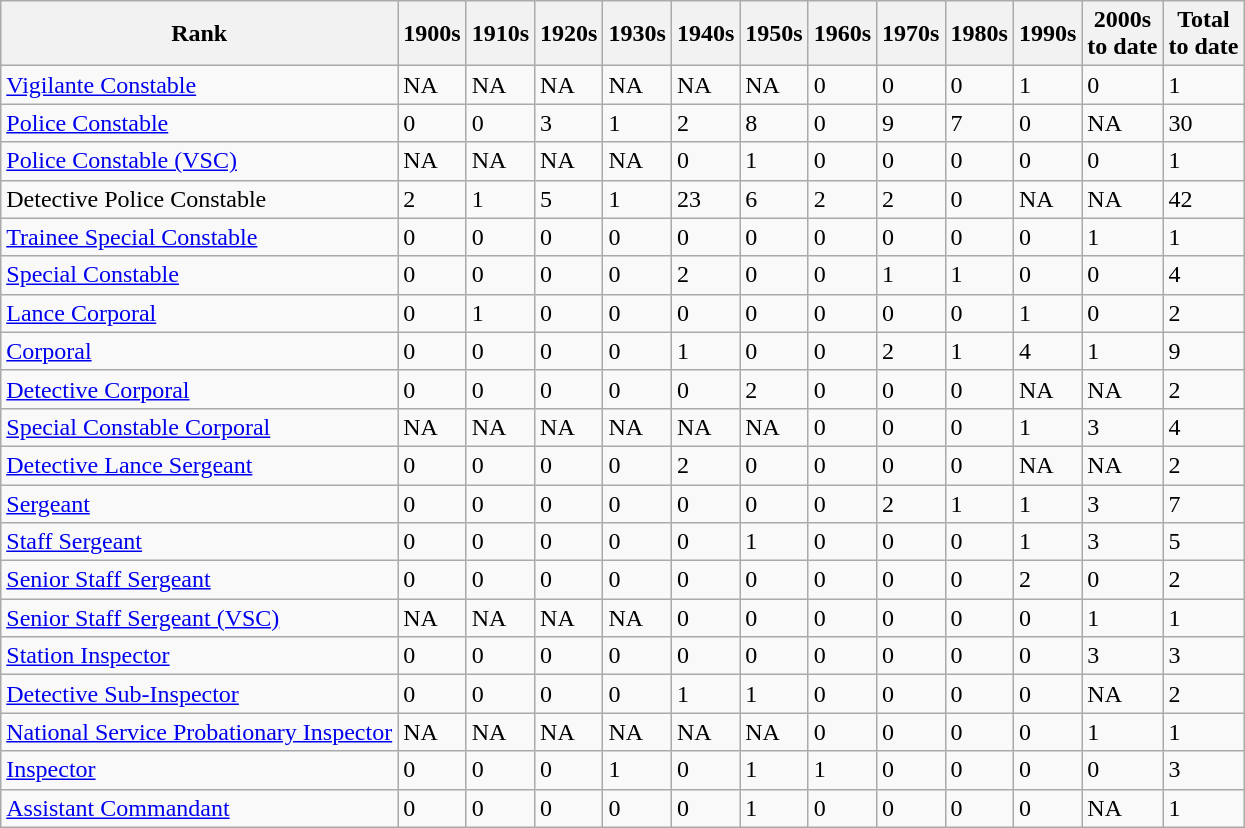<table class="wikitable sortable">
<tr>
<th>Rank</th>
<th>1900s</th>
<th>1910s</th>
<th>1920s</th>
<th>1930s</th>
<th>1940s</th>
<th>1950s</th>
<th>1960s</th>
<th>1970s</th>
<th>1980s</th>
<th>1990s</th>
<th>2000s<br>to date</th>
<th>Total<br>to date</th>
</tr>
<tr>
<td><a href='#'>Vigilante Constable</a></td>
<td>NA</td>
<td>NA</td>
<td>NA</td>
<td>NA</td>
<td>NA</td>
<td>NA</td>
<td>0</td>
<td>0</td>
<td>0</td>
<td>1</td>
<td>0</td>
<td>1</td>
</tr>
<tr>
<td><a href='#'>Police Constable</a></td>
<td>0</td>
<td>0</td>
<td>3</td>
<td>1</td>
<td>2</td>
<td>8</td>
<td>0</td>
<td>9</td>
<td>7</td>
<td>0</td>
<td>NA</td>
<td>30</td>
</tr>
<tr>
<td><a href='#'>Police Constable (VSC)</a></td>
<td>NA</td>
<td>NA</td>
<td>NA</td>
<td>NA</td>
<td>0</td>
<td>1</td>
<td>0</td>
<td>0</td>
<td>0</td>
<td>0</td>
<td>0</td>
<td>1</td>
</tr>
<tr>
<td>Detective Police Constable</td>
<td>2</td>
<td>1</td>
<td>5</td>
<td>1</td>
<td>23</td>
<td>6</td>
<td>2</td>
<td>2</td>
<td>0</td>
<td>NA</td>
<td>NA</td>
<td>42</td>
</tr>
<tr>
<td><a href='#'>Trainee Special Constable</a></td>
<td>0</td>
<td>0</td>
<td>0</td>
<td>0</td>
<td>0</td>
<td>0</td>
<td>0</td>
<td>0</td>
<td>0</td>
<td>0</td>
<td>1</td>
<td>1</td>
</tr>
<tr>
<td><a href='#'>Special Constable</a></td>
<td>0</td>
<td>0</td>
<td>0</td>
<td>0</td>
<td>2</td>
<td>0</td>
<td>0</td>
<td>1</td>
<td>1</td>
<td>0</td>
<td>0</td>
<td>4</td>
</tr>
<tr>
<td><a href='#'>Lance Corporal</a></td>
<td>0</td>
<td>1</td>
<td>0</td>
<td>0</td>
<td>0</td>
<td>0</td>
<td>0</td>
<td>0</td>
<td>0</td>
<td>1</td>
<td>0</td>
<td>2</td>
</tr>
<tr>
<td><a href='#'>Corporal</a></td>
<td>0</td>
<td>0</td>
<td>0</td>
<td>0</td>
<td>1</td>
<td>0</td>
<td>0</td>
<td>2</td>
<td>1</td>
<td>4</td>
<td>1</td>
<td>9</td>
</tr>
<tr>
<td><a href='#'>Detective Corporal</a></td>
<td>0</td>
<td>0</td>
<td>0</td>
<td>0</td>
<td>0</td>
<td>2</td>
<td>0</td>
<td>0</td>
<td>0</td>
<td>NA</td>
<td>NA</td>
<td>2</td>
</tr>
<tr>
<td><a href='#'>Special Constable Corporal</a></td>
<td>NA</td>
<td>NA</td>
<td>NA</td>
<td>NA</td>
<td>NA</td>
<td>NA</td>
<td>0</td>
<td>0</td>
<td>0</td>
<td>1</td>
<td>3</td>
<td>4</td>
</tr>
<tr>
<td><a href='#'>Detective Lance Sergeant</a></td>
<td>0</td>
<td>0</td>
<td>0</td>
<td>0</td>
<td>2</td>
<td>0</td>
<td>0</td>
<td>0</td>
<td>0</td>
<td>NA</td>
<td>NA</td>
<td>2</td>
</tr>
<tr>
<td><a href='#'>Sergeant</a></td>
<td>0</td>
<td>0</td>
<td>0</td>
<td>0</td>
<td>0</td>
<td>0</td>
<td>0</td>
<td>2</td>
<td>1</td>
<td>1</td>
<td>3</td>
<td>7</td>
</tr>
<tr>
<td><a href='#'>Staff Sergeant</a></td>
<td>0</td>
<td>0</td>
<td>0</td>
<td>0</td>
<td>0</td>
<td>1</td>
<td>0</td>
<td>0</td>
<td>0</td>
<td>1</td>
<td>3</td>
<td>5</td>
</tr>
<tr>
<td><a href='#'>Senior Staff Sergeant</a></td>
<td>0</td>
<td>0</td>
<td>0</td>
<td>0</td>
<td>0</td>
<td>0</td>
<td>0</td>
<td>0</td>
<td>0</td>
<td>2</td>
<td>0</td>
<td>2</td>
</tr>
<tr>
<td><a href='#'>Senior Staff Sergeant (VSC)</a></td>
<td>NA</td>
<td>NA</td>
<td>NA</td>
<td>NA</td>
<td>0</td>
<td>0</td>
<td>0</td>
<td>0</td>
<td>0</td>
<td>0</td>
<td>1</td>
<td>1</td>
</tr>
<tr>
<td><a href='#'>Station Inspector</a></td>
<td>0</td>
<td>0</td>
<td>0</td>
<td>0</td>
<td>0</td>
<td>0</td>
<td>0</td>
<td>0</td>
<td>0</td>
<td>0</td>
<td>3</td>
<td>3</td>
</tr>
<tr>
<td><a href='#'>Detective Sub-Inspector</a></td>
<td>0</td>
<td>0</td>
<td>0</td>
<td>0</td>
<td>1</td>
<td>1</td>
<td>0</td>
<td>0</td>
<td>0</td>
<td>0</td>
<td>NA</td>
<td>2</td>
</tr>
<tr>
<td><a href='#'>National Service Probationary Inspector</a></td>
<td>NA</td>
<td>NA</td>
<td>NA</td>
<td>NA</td>
<td>NA</td>
<td>NA</td>
<td>0</td>
<td>0</td>
<td>0</td>
<td>0</td>
<td>1</td>
<td>1</td>
</tr>
<tr>
<td><a href='#'>Inspector</a></td>
<td>0</td>
<td>0</td>
<td>0</td>
<td>1</td>
<td>0</td>
<td>1</td>
<td>1</td>
<td>0</td>
<td>0</td>
<td>0</td>
<td>0</td>
<td>3</td>
</tr>
<tr>
<td><a href='#'>Assistant Commandant</a></td>
<td>0</td>
<td>0</td>
<td>0</td>
<td>0</td>
<td>0</td>
<td>1</td>
<td>0</td>
<td>0</td>
<td>0</td>
<td>0</td>
<td>NA</td>
<td>1</td>
</tr>
</table>
